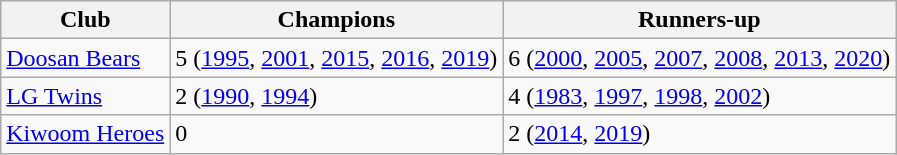<table class="wikitable">
<tr>
<th>Club</th>
<th>Champions</th>
<th>Runners-up</th>
</tr>
<tr>
<td><a href='#'>Doosan Bears</a></td>
<td>5 (<a href='#'>1995</a>, <a href='#'>2001</a>, <a href='#'>2015</a>, <a href='#'>2016</a>, <a href='#'>2019</a>)</td>
<td>6 (<a href='#'>2000</a>, <a href='#'>2005</a>, <a href='#'>2007</a>, <a href='#'>2008</a>, <a href='#'>2013</a>, <a href='#'>2020</a>)</td>
</tr>
<tr>
<td><a href='#'>LG Twins</a></td>
<td>2 (<a href='#'>1990</a>, <a href='#'>1994</a>)</td>
<td>4 (<a href='#'>1983</a>, <a href='#'>1997</a>, <a href='#'>1998</a>, <a href='#'>2002</a>)</td>
</tr>
<tr>
<td><a href='#'>Kiwoom Heroes</a></td>
<td>0</td>
<td>2 (<a href='#'>2014</a>, <a href='#'>2019</a>)</td>
</tr>
</table>
